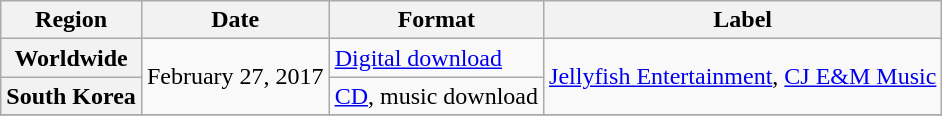<table class="wikitable plainrowheaders">
<tr>
<th scope="col">Region</th>
<th>Date</th>
<th>Format</th>
<th>Label</th>
</tr>
<tr>
<th scope="row">Worldwide</th>
<td rowspan="2">February 27, 2017</td>
<td><a href='#'>Digital download</a></td>
<td rowspan="2"><a href='#'>Jellyfish Entertainment</a>, <a href='#'>CJ E&M Music</a></td>
</tr>
<tr>
<th scope="row">South Korea</th>
<td><a href='#'>CD</a>, music download</td>
</tr>
<tr>
</tr>
</table>
